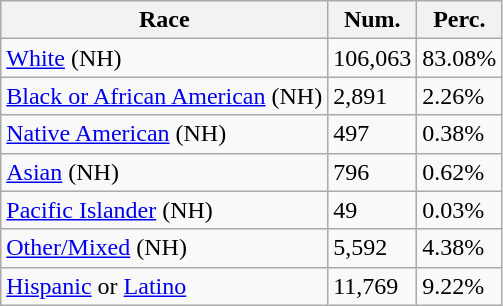<table class="wikitable">
<tr>
<th>Race</th>
<th>Num.</th>
<th>Perc.</th>
</tr>
<tr>
<td><a href='#'>White</a> (NH)</td>
<td>106,063</td>
<td>83.08%</td>
</tr>
<tr>
<td><a href='#'>Black or African American</a> (NH)</td>
<td>2,891</td>
<td>2.26%</td>
</tr>
<tr>
<td><a href='#'>Native American</a> (NH)</td>
<td>497</td>
<td>0.38%</td>
</tr>
<tr>
<td><a href='#'>Asian</a> (NH)</td>
<td>796</td>
<td>0.62%</td>
</tr>
<tr>
<td><a href='#'>Pacific Islander</a> (NH)</td>
<td>49</td>
<td>0.03%</td>
</tr>
<tr>
<td><a href='#'>Other/Mixed</a> (NH)</td>
<td>5,592</td>
<td>4.38%</td>
</tr>
<tr>
<td><a href='#'>Hispanic</a> or <a href='#'>Latino</a></td>
<td>11,769</td>
<td>9.22%</td>
</tr>
</table>
